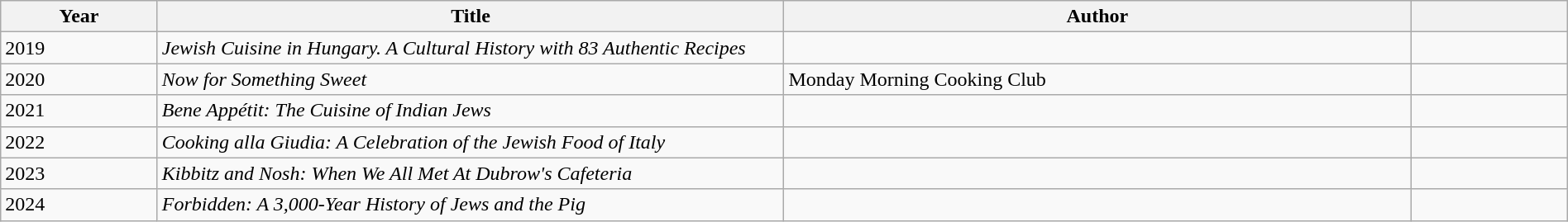<table class="wikitable sortable" style="width:100%">
<tr>
<th scope="col" style="width:10%">Year</th>
<th scope="col" style="width:40%">Title</th>
<th scope="col" style="width:40%">Author</th>
<th scope="col" style="width:10%"></th>
</tr>
<tr>
<td>2019</td>
<td><em>Jewish Cuisine in Hungary. A Cultural History with 83 Authentic Recipes</em></td>
<td></td>
<td></td>
</tr>
<tr>
<td>2020</td>
<td><em>Now for Something Sweet</em></td>
<td>Monday Morning Cooking Club</td>
<td></td>
</tr>
<tr>
<td>2021</td>
<td><em>Bene Appétit: The Cuisine of Indian Jews</em></td>
<td></td>
<td></td>
</tr>
<tr>
<td>2022</td>
<td><em>Cooking alla Giudia: A Celebration of the Jewish Food of Italy</em></td>
<td></td>
<td></td>
</tr>
<tr>
<td>2023</td>
<td><em>Kibbitz and Nosh: When We All Met At Dubrow's Cafeteria</em></td>
<td></td>
<td></td>
</tr>
<tr>
<td>2024</td>
<td><em>Forbidden: A 3,000-Year History of Jews and the Pig</em></td>
<td></td>
<td></td>
</tr>
</table>
